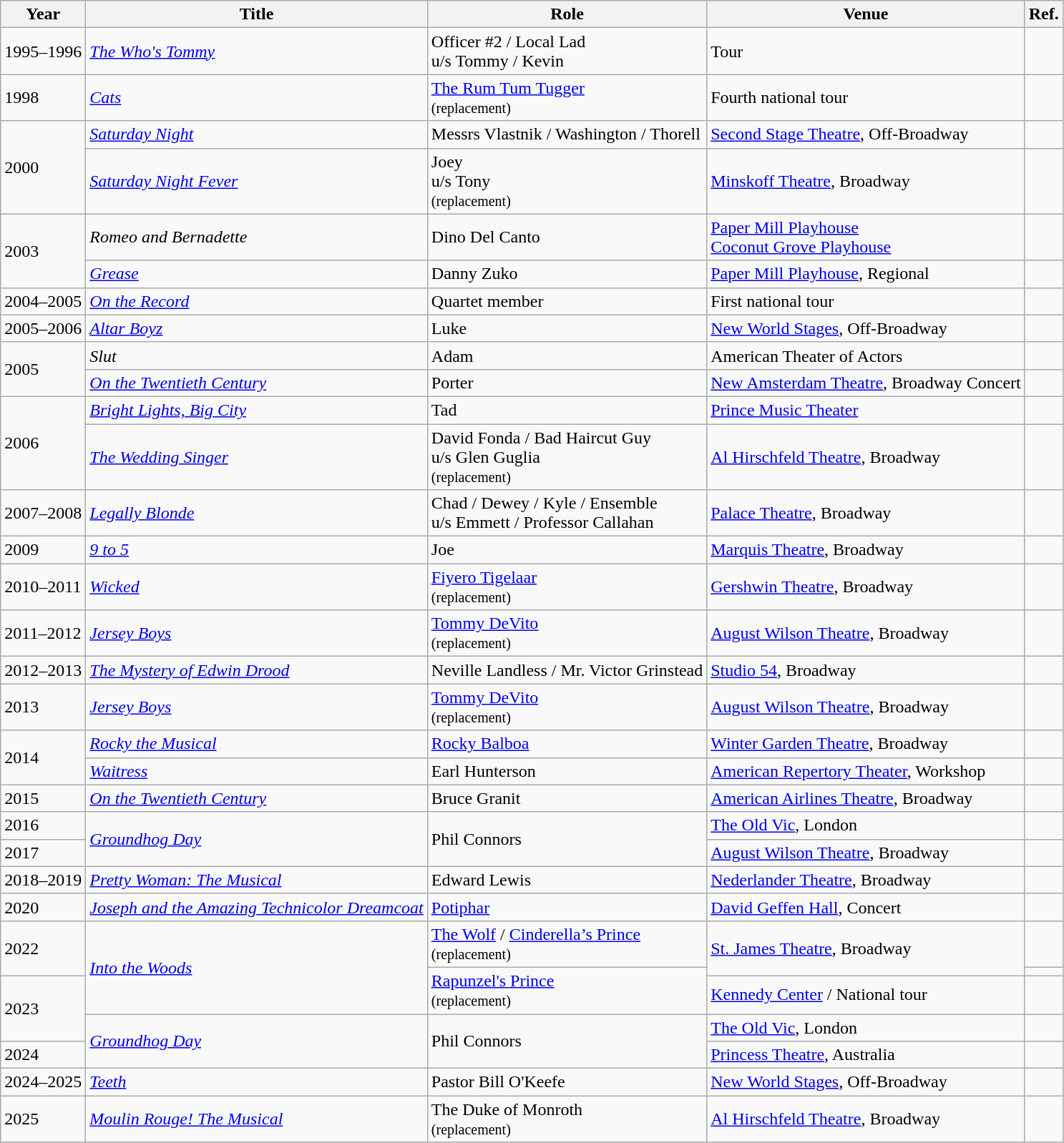<table class="wikitable sortable">
<tr>
<th>Year</th>
<th>Title</th>
<th>Role</th>
<th>Venue</th>
<th class=unsortable>Ref.</th>
</tr>
<tr>
<td>1995–1996</td>
<td><em><a href='#'>The Who's Tommy</a></em></td>
<td>Officer #2 / Local Lad<br>u/s Tommy / Kevin</td>
<td>Tour</td>
<td></td>
</tr>
<tr>
<td>1998</td>
<td><em><a href='#'>Cats</a></em></td>
<td><a href='#'>The Rum Tum Tugger</a><br><small>(replacement)</small></td>
<td>Fourth national tour</td>
<td></td>
</tr>
<tr>
<td rowspan=2>2000</td>
<td><em><a href='#'>Saturday Night</a></em></td>
<td>Messrs Vlastnik / Washington / Thorell</td>
<td><a href='#'>Second Stage Theatre</a>, Off-Broadway</td>
<td></td>
</tr>
<tr>
<td><em><a href='#'>Saturday Night Fever</a></em></td>
<td>Joey<br>u/s Tony<br><small>(replacement)</small></td>
<td><a href='#'>Minskoff Theatre</a>, Broadway</td>
<td></td>
</tr>
<tr>
<td rowspan="2">2003</td>
<td><em>Romeo and Bernadette</em></td>
<td>Dino Del Canto</td>
<td><a href='#'>Paper Mill Playhouse</a> <br> <a href='#'>Coconut Grove Playhouse</a></td>
<td></td>
</tr>
<tr>
<td><em><a href='#'>Grease</a></em></td>
<td>Danny Zuko</td>
<td><a href='#'>Paper Mill Playhouse</a>, Regional</td>
<td></td>
</tr>
<tr>
<td>2004–2005</td>
<td><em><a href='#'>On the Record</a></em></td>
<td>Quartet member</td>
<td>First national tour</td>
<td></td>
</tr>
<tr>
<td>2005–2006</td>
<td><em><a href='#'>Altar Boyz</a></em></td>
<td>Luke</td>
<td><a href='#'>New World Stages</a>, Off-Broadway</td>
<td></td>
</tr>
<tr>
<td rowspan=2>2005</td>
<td><em>Slut</em></td>
<td>Adam</td>
<td>American Theater of Actors</td>
<td></td>
</tr>
<tr>
<td><em><a href='#'>On the Twentieth Century</a></em></td>
<td>Porter</td>
<td><a href='#'>New Amsterdam Theatre</a>, Broadway Concert</td>
<td></td>
</tr>
<tr>
<td rowspan=2>2006</td>
<td><em><a href='#'>Bright Lights, Big City</a></em></td>
<td>Tad</td>
<td><a href='#'>Prince Music Theater</a></td>
<td></td>
</tr>
<tr>
<td><em><a href='#'>The Wedding Singer</a></em></td>
<td>David Fonda / Bad Haircut Guy <br> u/s Glen Guglia<br><small>(replacement)</small></td>
<td><a href='#'>Al Hirschfeld Theatre</a>, Broadway</td>
<td></td>
</tr>
<tr>
<td>2007–2008</td>
<td><em><a href='#'>Legally Blonde</a></em></td>
<td>Chad / Dewey / Kyle / Ensemble<br>u/s Emmett / Professor Callahan</td>
<td><a href='#'>Palace Theatre</a>, Broadway</td>
<td></td>
</tr>
<tr>
<td>2009</td>
<td><em><a href='#'>9 to 5</a></em></td>
<td>Joe</td>
<td><a href='#'>Marquis Theatre</a>, Broadway</td>
<td></td>
</tr>
<tr>
<td>2010–2011</td>
<td><em><a href='#'>Wicked</a></em></td>
<td><a href='#'>Fiyero Tigelaar</a><br><small>(replacement)</small></td>
<td><a href='#'>Gershwin Theatre</a>, Broadway</td>
<td></td>
</tr>
<tr>
<td>2011–2012</td>
<td><em><a href='#'>Jersey Boys</a></em></td>
<td><a href='#'>Tommy DeVito</a><br><small>(replacement)</small></td>
<td><a href='#'>August Wilson Theatre</a>, Broadway</td>
<td></td>
</tr>
<tr>
<td>2012–2013</td>
<td><em><a href='#'>The Mystery of Edwin Drood</a></em></td>
<td>Neville Landless / Mr. Victor Grinstead</td>
<td><a href='#'>Studio 54</a>, Broadway</td>
<td></td>
</tr>
<tr>
<td>2013</td>
<td><em><a href='#'>Jersey Boys</a></em></td>
<td><a href='#'>Tommy DeVito</a><br><small>(replacement)</small></td>
<td><a href='#'>August Wilson Theatre</a>, Broadway</td>
<td></td>
</tr>
<tr>
<td rowspan=2>2014</td>
<td><em><a href='#'>Rocky the Musical</a></em></td>
<td><a href='#'>Rocky Balboa</a></td>
<td><a href='#'>Winter Garden Theatre</a>, Broadway</td>
<td></td>
</tr>
<tr>
<td><em><a href='#'>Waitress</a></em></td>
<td>Earl Hunterson</td>
<td><a href='#'>American Repertory Theater</a>, Workshop</td>
<td></td>
</tr>
<tr>
<td>2015</td>
<td><em><a href='#'>On the Twentieth Century</a></em></td>
<td>Bruce Granit</td>
<td><a href='#'>American Airlines Theatre</a>, Broadway</td>
<td></td>
</tr>
<tr>
<td>2016</td>
<td rowspan=2><em><a href='#'>Groundhog Day</a></em></td>
<td rowspan=2>Phil Connors</td>
<td><a href='#'>The Old Vic</a>, London</td>
<td></td>
</tr>
<tr>
<td>2017</td>
<td><a href='#'>August Wilson Theatre</a>, Broadway</td>
<td></td>
</tr>
<tr>
<td>2018–2019</td>
<td><em><a href='#'>Pretty Woman: The Musical</a></em></td>
<td>Edward Lewis</td>
<td><a href='#'>Nederlander Theatre</a>, Broadway</td>
<td></td>
</tr>
<tr>
<td>2020</td>
<td><em><a href='#'>Joseph and the Amazing Technicolor Dreamcoat</a></em></td>
<td><a href='#'>Potiphar</a></td>
<td><a href='#'>David Geffen Hall</a>, Concert</td>
<td></td>
</tr>
<tr>
<td rowspan=2>2022</td>
<td rowspan=3><em><a href='#'>Into the Woods</a></em></td>
<td><a href='#'>The Wolf</a> / <a href='#'>Cinderella’s Prince</a><br><small>(replacement)</small></td>
<td rowspan=2><a href='#'>St. James Theatre</a>, Broadway</td>
<td></td>
</tr>
<tr>
<td rowspan=2><a href='#'>Rapunzel's Prince</a><br><small>(replacement)</small></td>
<td></td>
</tr>
<tr>
<td rowspan=2>2023</td>
<td><a href='#'>Kennedy Center</a> / National tour</td>
<td></td>
</tr>
<tr>
<td rowspan=2><em><a href='#'>Groundhog Day</a></em></td>
<td rowspan=2>Phil Connors</td>
<td><a href='#'>The Old Vic</a>, London</td>
<td></td>
</tr>
<tr>
<td>2024</td>
<td><a href='#'>Princess Theatre</a>, Australia</td>
<td></td>
</tr>
<tr>
<td>2024–2025</td>
<td><em><a href='#'>Teeth</a></em></td>
<td>Pastor Bill O'Keefe</td>
<td><a href='#'>New World Stages</a>, Off-Broadway</td>
<td></td>
</tr>
<tr>
<td>2025</td>
<td><a href='#'><em>Moulin Rouge! The Musical</em></a></td>
<td>The Duke of Monroth<br><small>(replacement)</small></td>
<td><a href='#'>Al Hirschfeld Theatre</a>, Broadway</td>
<td></td>
</tr>
</table>
